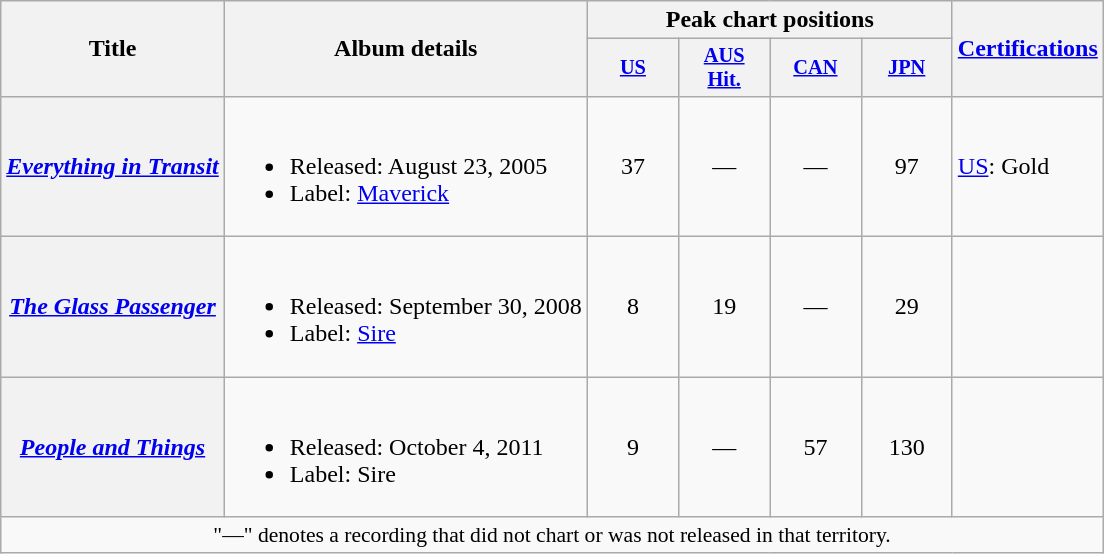<table class="wikitable plainrowheaders">
<tr>
<th scope="col" rowspan="2">Title</th>
<th scope="col" rowspan="2">Album details</th>
<th scope="col" colspan="4">Peak chart positions</th>
<th scope="col" rowspan="2"><a href='#'>Certifications</a></th>
</tr>
<tr>
<th scope="col" style="width:4em;font-size:85%"><a href='#'>US</a><br></th>
<th scope="col" style="width:4em;font-size:85%"><a href='#'>AUS<br>Hit.</a><br></th>
<th scope="col" style="width:4em;font-size:85%"><a href='#'>CAN</a><br></th>
<th scope="col" style="width:4em;font-size:85%"><a href='#'>JPN</a><br></th>
</tr>
<tr>
<th scope="row"><em><a href='#'>Everything in Transit</a></em></th>
<td><br><ul><li>Released: August 23, 2005</li><li>Label: <a href='#'>Maverick</a></li></ul></td>
<td style="text-align:center;">37</td>
<td style="text-align:center;">—</td>
<td style="text-align:center;">—</td>
<td style="text-align:center;">97</td>
<td><a href='#'>US</a>: Gold</td>
</tr>
<tr>
<th scope="row"><em><a href='#'>The Glass Passenger</a></em></th>
<td><br><ul><li>Released: September 30, 2008</li><li>Label: <a href='#'>Sire</a></li></ul></td>
<td style="text-align:center;">8</td>
<td style="text-align:center;">19</td>
<td style="text-align:center;">—</td>
<td style="text-align:center;">29</td>
<td></td>
</tr>
<tr>
<th scope="row"><em><a href='#'>People and Things</a></em></th>
<td><br><ul><li>Released: October 4, 2011</li><li>Label: Sire</li></ul></td>
<td style="text-align:center;">9</td>
<td style="text-align:center;">—</td>
<td style="text-align:center;">57</td>
<td style="text-align:center;">130</td>
<td></td>
</tr>
<tr>
<td align="center" colspan="8" style="font-size:90%">"—" denotes a recording that did not chart or was not released in that territory.</td>
</tr>
</table>
